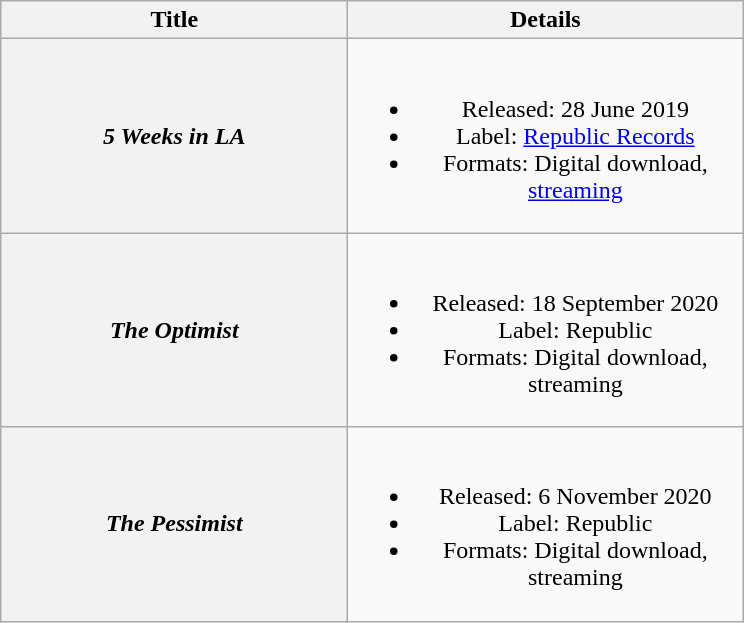<table class="wikitable plainrowheaders" style="text-align:center;">
<tr>
<th scope="col" style="width:14em;">Title</th>
<th scope="col" style="width:16em;">Details</th>
</tr>
<tr>
<th scope="row"><em>5 Weeks in LA</em></th>
<td><br><ul><li>Released: 28 June 2019</li><li>Label: <a href='#'>Republic Records</a></li><li>Formats: Digital download, <a href='#'>streaming</a></li></ul></td>
</tr>
<tr>
<th scope="row"><em>The Optimist</em></th>
<td><br><ul><li>Released: 18 September 2020</li><li>Label: Republic</li><li>Formats: Digital download, streaming</li></ul></td>
</tr>
<tr>
<th scope="row"><em>The Pessimist</em></th>
<td><br><ul><li>Released: 6 November 2020</li><li>Label: Republic</li><li>Formats: Digital download, streaming</li></ul></td>
</tr>
</table>
